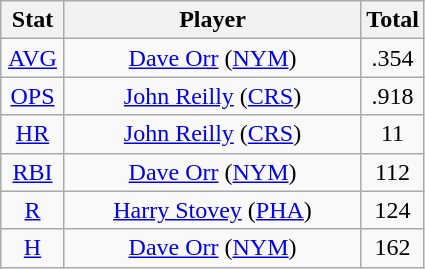<table class="wikitable" style="text-align:center;">
<tr>
<th style="width:15%;">Stat</th>
<th>Player</th>
<th style="width:15%;">Total</th>
</tr>
<tr>
<td><a href='#'>AVG</a></td>
<td><a href='#'>Dave Orr</a> (<a href='#'>NYM</a>)</td>
<td>.354</td>
</tr>
<tr>
<td><a href='#'>OPS</a></td>
<td><a href='#'>John Reilly</a> (<a href='#'>CRS</a>)</td>
<td>.918</td>
</tr>
<tr>
<td><a href='#'>HR</a></td>
<td><a href='#'>John Reilly</a> (<a href='#'>CRS</a>)</td>
<td>11</td>
</tr>
<tr>
<td><a href='#'>RBI</a></td>
<td><a href='#'>Dave Orr</a> (<a href='#'>NYM</a>)</td>
<td>112</td>
</tr>
<tr>
<td><a href='#'>R</a></td>
<td><a href='#'>Harry Stovey</a> (<a href='#'>PHA</a>)</td>
<td>124</td>
</tr>
<tr>
<td><a href='#'>H</a></td>
<td><a href='#'>Dave Orr</a> (<a href='#'>NYM</a>)</td>
<td>162</td>
</tr>
</table>
